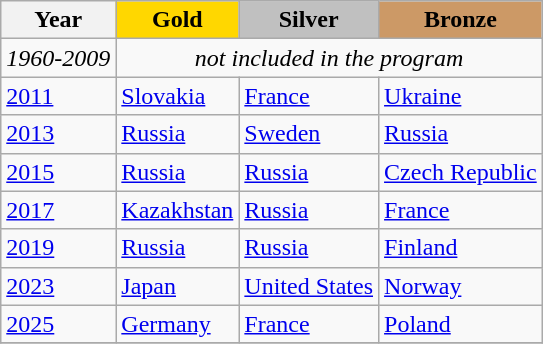<table class="wikitable">
<tr>
<th>Year</th>
<td align=center bgcolor=gold><strong>Gold</strong></td>
<td align=center bgcolor=silver><strong>Silver</strong></td>
<td align=center bgcolor=cc9966><strong>Bronze</strong></td>
</tr>
<tr>
<td><em>1960-2009</em></td>
<td colspan=3 align=center><em>not included in the program</em></td>
</tr>
<tr>
<td><a href='#'>2011</a></td>
<td> <a href='#'>Slovakia</a></td>
<td> <a href='#'>France</a></td>
<td> <a href='#'>Ukraine</a></td>
</tr>
<tr>
<td><a href='#'>2013</a></td>
<td> <a href='#'>Russia</a></td>
<td> <a href='#'>Sweden</a></td>
<td> <a href='#'>Russia</a></td>
</tr>
<tr>
<td><a href='#'>2015</a></td>
<td> <a href='#'>Russia</a></td>
<td> <a href='#'>Russia</a></td>
<td> <a href='#'>Czech Republic</a></td>
</tr>
<tr>
<td><a href='#'>2017</a></td>
<td> <a href='#'>Kazakhstan</a></td>
<td> <a href='#'>Russia</a></td>
<td> <a href='#'>France</a></td>
</tr>
<tr>
<td><a href='#'>2019</a></td>
<td> <a href='#'>Russia</a></td>
<td> <a href='#'>Russia</a></td>
<td> <a href='#'>Finland</a></td>
</tr>
<tr>
<td><a href='#'>2023</a></td>
<td> <a href='#'>Japan</a></td>
<td> <a href='#'>United States</a></td>
<td> <a href='#'>Norway</a></td>
</tr>
<tr>
<td><a href='#'>2025</a></td>
<td> <a href='#'>Germany</a></td>
<td> <a href='#'>France</a></td>
<td> <a href='#'>Poland</a></td>
</tr>
<tr>
</tr>
</table>
